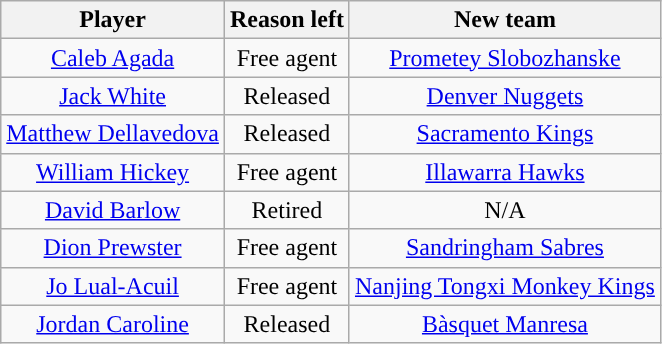<table class="wikitable sortable sortable" style="text-align: center">
<tr>
<th>Player</th>
<th>Reason left</th>
<th>New team</th>
</tr>
<tr>
<td><a href='#'>Caleb Agada</a></td>
<td>Free agent</td>
<td><a href='#'>Prometey Slobozhanske</a></td>
</tr>
<tr>
<td><a href='#'>Jack White</a></td>
<td>Released</td>
<td><a href='#'>Denver Nuggets</a></td>
</tr>
<tr>
<td><a href='#'>Matthew Dellavedova</a></td>
<td>Released</td>
<td><a href='#'>Sacramento Kings</a></td>
</tr>
<tr>
<td><a href='#'>William Hickey</a></td>
<td>Free agent</td>
<td><a href='#'>Illawarra Hawks</a></td>
</tr>
<tr>
<td><a href='#'>David Barlow</a></td>
<td>Retired</td>
<td>N/A</td>
</tr>
<tr>
<td><a href='#'>Dion Prewster</a></td>
<td>Free agent</td>
<td><a href='#'>Sandringham Sabres</a></td>
</tr>
<tr>
<td><a href='#'>Jo Lual-Acuil</a></td>
<td>Free agent</td>
<td><a href='#'>Nanjing Tongxi Monkey Kings</a></td>
</tr>
<tr>
<td><a href='#'>Jordan Caroline</a></td>
<td>Released</td>
<td><a href='#'>Bàsquet Manresa</a></td>
</tr>
</table>
